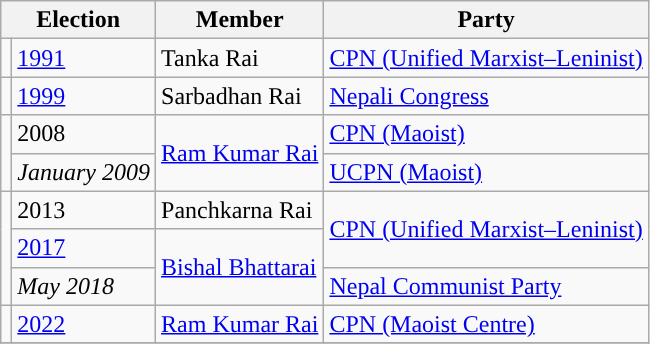<table class="wikitable">
<tr>
<th colspan="2">Election</th>
<th>Member</th>
<th>Party</th>
</tr>
<tr>
<td style="background-color:"></td>
<td><a href='#'>1991</a></td>
<td>Tanka Rai</td>
<td><a href='#'>CPN (Unified Marxist–Leninist)</a></td>
</tr>
<tr>
<td style="background-color:"></td>
<td><a href='#'>1999</a></td>
<td>Sarbadhan Rai</td>
<td><a href='#'>Nepali Congress</a></td>
</tr>
<tr>
<td rowspan="2" style="background-color:"></td>
<td>2008</td>
<td rowspan="2"><a href='#'>Ram Kumar Rai</a></td>
<td><a href='#'>CPN (Maoist)</a></td>
</tr>
<tr>
<td><em>January 2009</em></td>
<td><a href='#'>UCPN (Maoist)</a></td>
</tr>
<tr>
<td rowspan="3" style="background-color:"></td>
<td>2013</td>
<td>Panchkarna Rai</td>
<td rowspan="2"><a href='#'>CPN (Unified Marxist–Leninist)</a></td>
</tr>
<tr>
<td><a href='#'>2017</a></td>
<td rowspan="2"><a href='#'>Bishal Bhattarai</a></td>
</tr>
<tr>
<td><em>May 2018</em></td>
<td><a href='#'>Nepal Communist Party</a></td>
</tr>
<tr>
<td></td>
<td><a href='#'>2022</a></td>
<td><a href='#'>Ram Kumar Rai</a></td>
<td><a href='#'>CPN (Maoist Centre)</a></td>
</tr>
<tr>
</tr>
</table>
